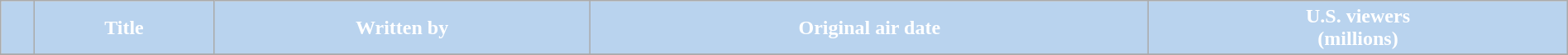<table class="wikitable plainrowheaders" style="width:100%;">
<tr style="color:white">
<th style="background: #B9D3EE;"></th>
<th style="background: #B9D3EE;">Title</th>
<th style="background: #B9D3EE;">Written by</th>
<th style="background: #B9D3EE;">Original air date</th>
<th style="background: #B9D3EE;">U.S. viewers <br>(millions)</th>
</tr>
<tr>
</tr>
</table>
